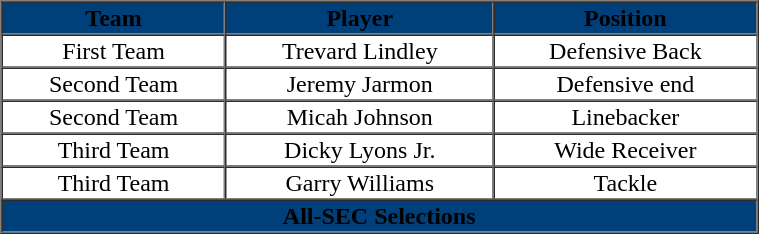<table cellpadding="1" border="1" cellspacing="0" style="width:40%;">
<tr>
<th style="background:#00407a;"><span>Team</span></th>
<th style="background:#00407a;"><span>Player</span></th>
<th style="background:#00407a;"><span>Position</span></th>
</tr>
<tr style="text-align:center;">
<td>First Team</td>
<td>Trevard Lindley</td>
<td>Defensive Back</td>
</tr>
<tr style="text-align:center;">
<td>Second Team</td>
<td>Jeremy Jarmon</td>
<td>Defensive end</td>
</tr>
<tr style="text-align:center;">
<td>Second Team</td>
<td>Micah Johnson</td>
<td>Linebacker</td>
</tr>
<tr style="text-align:center;">
<td>Third Team</td>
<td>Dicky Lyons Jr.</td>
<td>Wide Receiver</td>
</tr>
<tr style="text-align:center;">
<td>Third Team</td>
<td>Garry Williams</td>
<td>Tackle</td>
</tr>
<tr style="text-align:center;">
<td colspan="3" style="background:#00407a;"><span><strong>All-SEC Selections</strong></span></td>
</tr>
</table>
